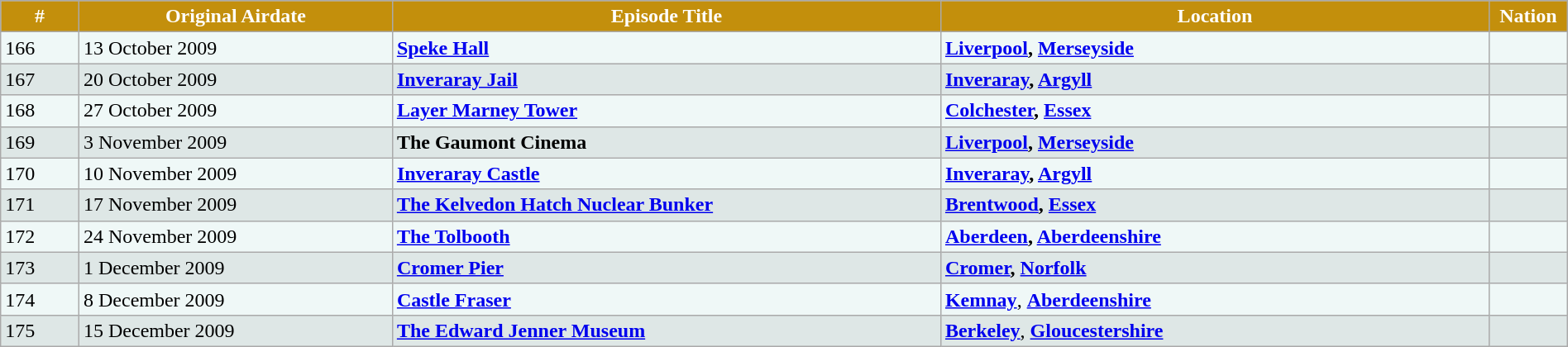<table class="wikitable" id="series_list" style="margin: auto; width: 100%">
<tr style="background:#C38F0C; color:white;">
<th style="width:5%; background:#C38F0C;"><strong>#</strong></th>
<th style="width:20%; background:#C38F0C;"><strong>Original Airdate</strong></th>
<th style="width:35%; background:#C38F0C;"><strong>Episode Title</strong></th>
<th style="width:35%; background:#C38F0C;"><strong>Location</strong></th>
<th style="width:20%; background:#C38F0C;"><strong>Nation</strong></th>
</tr>
<tr style="background:#eff8f7;">
<td>166</td>
<td>13 October 2009</td>
<td><strong><a href='#'>Speke Hall</a></strong></td>
<td><strong><a href='#'>Liverpool</a>, <a href='#'>Merseyside</a></strong></td>
<td></td>
</tr>
<tr style="background:#dee7e6;">
<td>167</td>
<td>20 October 2009</td>
<td><strong><a href='#'>Inveraray Jail</a></strong></td>
<td><strong><a href='#'>Inveraray</a>, <a href='#'>Argyll</a></strong></td>
<td></td>
</tr>
<tr style="background:#eff8f7;">
<td>168</td>
<td>27 October 2009</td>
<td><strong><a href='#'>Layer Marney Tower</a></strong></td>
<td><strong><a href='#'>Colchester</a>, <a href='#'>Essex</a></strong></td>
<td></td>
</tr>
<tr style="background:#dee7e6;">
<td>169</td>
<td>3 November 2009</td>
<td><strong>The Gaumont Cinema</strong></td>
<td><strong><a href='#'>Liverpool</a>, <a href='#'>Merseyside</a></strong></td>
<td></td>
</tr>
<tr style="background:#eff8f7;">
<td>170</td>
<td>10 November 2009</td>
<td><strong><a href='#'>Inveraray Castle</a></strong></td>
<td><strong><a href='#'>Inveraray</a>, <a href='#'>Argyll</a></strong></td>
<td></td>
</tr>
<tr style="background:#dee7e6;">
<td>171</td>
<td>17 November 2009</td>
<td><strong><a href='#'>The Kelvedon Hatch Nuclear Bunker</a></strong></td>
<td><strong><a href='#'>Brentwood</a>, <a href='#'>Essex</a></strong></td>
<td></td>
</tr>
<tr style="background:#eff8f7;">
<td>172</td>
<td>24 November 2009</td>
<td><strong><a href='#'>The Tolbooth</a></strong></td>
<td><strong><a href='#'>Aberdeen</a>, <a href='#'>Aberdeenshire</a></strong></td>
<td></td>
</tr>
<tr style="background:#dee7e6;">
<td>173</td>
<td>1 December 2009</td>
<td><strong><a href='#'>Cromer Pier</a></strong></td>
<td><strong><a href='#'>Cromer</a>, <a href='#'>Norfolk</a></strong></td>
<td></td>
</tr>
<tr style="background:#eff8f7;">
<td>174</td>
<td>8 December 2009</td>
<td><strong><a href='#'>Castle Fraser</a></strong></td>
<td><strong><a href='#'>Kemnay</a></strong>, <strong><a href='#'>Aberdeenshire</a></strong></td>
<td></td>
</tr>
<tr style="background:#dee7e6;">
<td>175</td>
<td>15 December 2009</td>
<td><strong><a href='#'>The Edward Jenner Museum</a></strong></td>
<td><strong><a href='#'>Berkeley</a></strong>, <strong><a href='#'>Gloucestershire</a></strong></td>
<td></td>
</tr>
</table>
